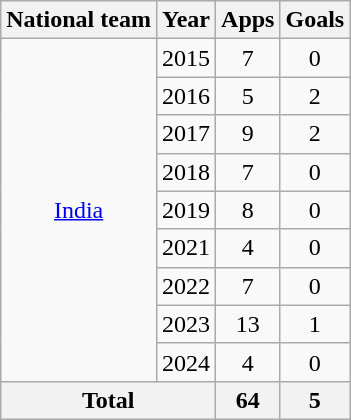<table class="wikitable" style="text-align: center;">
<tr>
<th>National team</th>
<th>Year</th>
<th>Apps</th>
<th>Goals</th>
</tr>
<tr>
<td rowspan="9"><a href='#'>India</a></td>
<td>2015</td>
<td>7</td>
<td>0</td>
</tr>
<tr>
<td>2016</td>
<td>5</td>
<td>2</td>
</tr>
<tr>
<td>2017</td>
<td>9</td>
<td>2</td>
</tr>
<tr>
<td>2018</td>
<td>7</td>
<td>0</td>
</tr>
<tr>
<td>2019</td>
<td>8</td>
<td>0</td>
</tr>
<tr>
<td>2021</td>
<td>4</td>
<td>0</td>
</tr>
<tr>
<td>2022</td>
<td>7</td>
<td>0</td>
</tr>
<tr>
<td>2023</td>
<td>13</td>
<td>1</td>
</tr>
<tr>
<td>2024</td>
<td>4</td>
<td>0</td>
</tr>
<tr>
<th colspan="2">Total</th>
<th>64</th>
<th>5</th>
</tr>
</table>
